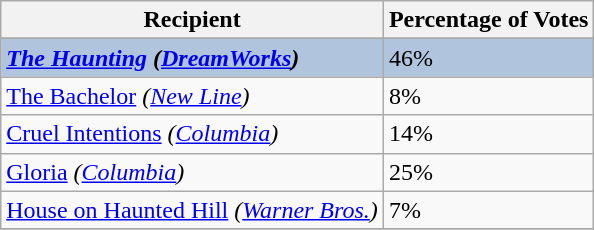<table class="wikitable sortable plainrowheaders" align="centre">
<tr>
<th>Recipient</th>
<th>Percentage of Votes</th>
</tr>
<tr>
</tr>
<tr style="background:#B0C4DE;">
<td><strong><em><a href='#'>The Haunting</a><em> (<a href='#'>DreamWorks</a>)<strong></td>
<td></strong>46%<strong></td>
</tr>
<tr>
<td></em><a href='#'>The Bachelor</a><em> (<a href='#'>New Line</a>)</td>
<td>8%</td>
</tr>
<tr>
<td></em><a href='#'>Cruel Intentions</a><em> (<a href='#'>Columbia</a>)</td>
<td>14%</td>
</tr>
<tr>
<td></em><a href='#'>Gloria</a><em> (<a href='#'>Columbia</a>)</td>
<td>25%</td>
</tr>
<tr>
<td></em><a href='#'>House on Haunted Hill</a><em> (<a href='#'>Warner Bros.</a>)</td>
<td>7%</td>
</tr>
<tr>
</tr>
</table>
